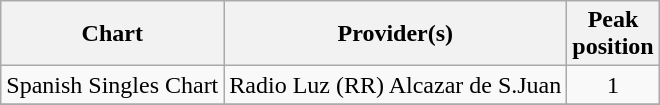<table class="wikitable">
<tr>
<th align="center">Chart</th>
<th align="center">Provider(s)</th>
<th align="center">Peak<br>position</th>
</tr>
<tr>
<td>Spanish Singles Chart</td>
<td align="center">Radio Luz (RR) Alcazar de S.Juan</td>
<td align="center">1 </td>
</tr>
<tr>
</tr>
</table>
